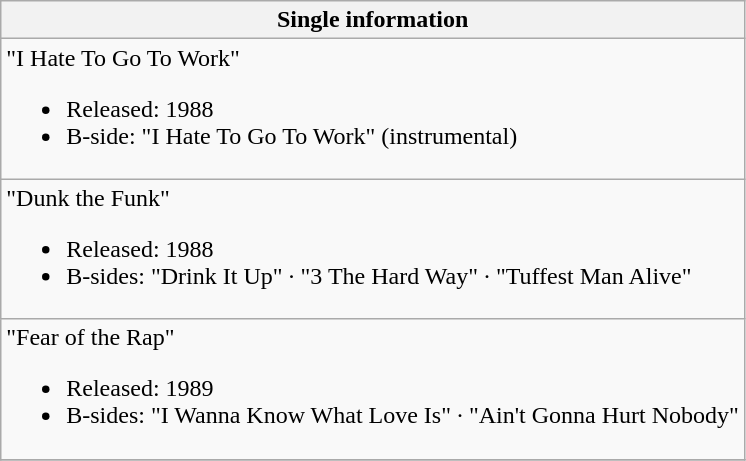<table class="wikitable">
<tr>
<th>Single information</th>
</tr>
<tr>
<td align="left">"I Hate To Go To Work" <br><ul><li>Released: 1988</li><li>B-side: "I Hate To Go To Work" (instrumental)</li></ul></td>
</tr>
<tr>
<td align="left">"Dunk the Funk" <br><ul><li>Released: 1988</li><li>B-sides: "Drink It Up" · "3 The Hard Way" · "Tuffest Man Alive"</li></ul></td>
</tr>
<tr>
<td align="left">"Fear of the Rap" <br><ul><li>Released: 1989</li><li>B-sides: "I Wanna Know What Love Is" · "Ain't Gonna Hurt Nobody"</li></ul></td>
</tr>
<tr>
</tr>
</table>
